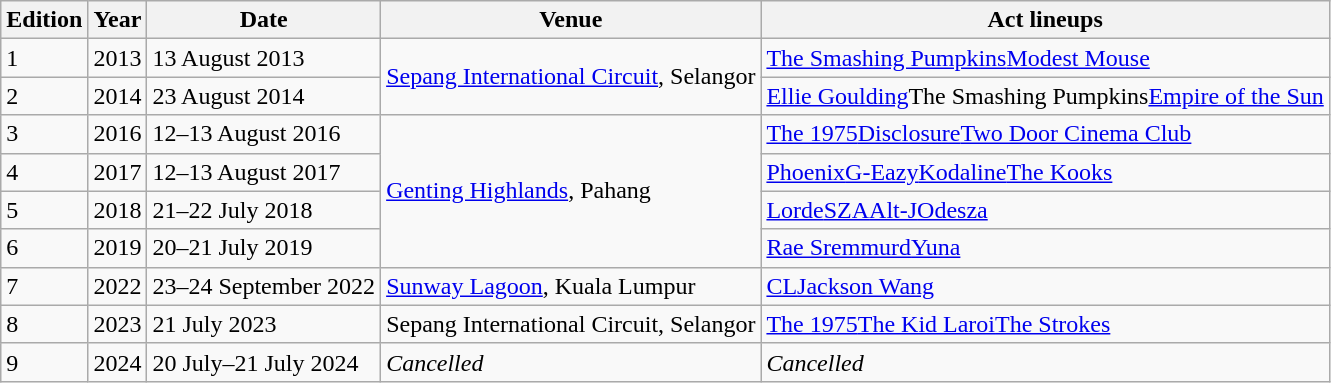<table class="wikitable">
<tr>
<th>Edition</th>
<th>Year</th>
<th>Date</th>
<th>Venue</th>
<th>Act lineups</th>
</tr>
<tr>
<td>1</td>
<td>2013</td>
<td>13 August 2013</td>
<td rowspan="2"><a href='#'>Sepang International Circuit</a>, Selangor</td>
<td><a href='#'>The Smashing Pumpkins</a><a href='#'>Modest Mouse</a></td>
</tr>
<tr>
<td>2</td>
<td>2014</td>
<td>23 August 2014</td>
<td><a href='#'>Ellie Goulding</a>The Smashing Pumpkins<a href='#'>Empire of the Sun</a></td>
</tr>
<tr>
<td>3</td>
<td>2016</td>
<td>12–13 August 2016</td>
<td rowspan="4"><a href='#'>Genting Highlands</a>, Pahang</td>
<td><a href='#'>The 1975</a><a href='#'>Disclosure</a><a href='#'>Two Door Cinema Club</a></td>
</tr>
<tr>
<td>4</td>
<td>2017</td>
<td>12–13 August 2017</td>
<td><a href='#'>Phoenix</a><a href='#'>G-Eazy</a><a href='#'>Kodaline</a><a href='#'>The Kooks</a></td>
</tr>
<tr>
<td>5</td>
<td>2018</td>
<td>21–22 July 2018</td>
<td><a href='#'>Lorde</a><a href='#'>SZA</a><a href='#'>Alt-J</a><a href='#'>Odesza</a></td>
</tr>
<tr>
<td>6</td>
<td>2019</td>
<td>20–21 July 2019</td>
<td><a href='#'>Rae Sremmurd</a><a href='#'>Yuna</a></td>
</tr>
<tr>
<td>7</td>
<td>2022</td>
<td>23–24 September 2022</td>
<td><a href='#'>Sunway Lagoon</a>, Kuala Lumpur</td>
<td><a href='#'>CL</a><a href='#'>Jackson Wang</a></td>
</tr>
<tr>
<td>8</td>
<td>2023</td>
<td>21 July 2023</td>
<td>Sepang International Circuit, Selangor</td>
<td><a href='#'>The 1975</a><a href='#'>The Kid Laroi</a><a href='#'>The Strokes</a></td>
</tr>
<tr>
<td>9</td>
<td>2024</td>
<td>20 July–21 July 2024</td>
<td><em>Cancelled</em></td>
<td><em>Cancelled</em></td>
</tr>
</table>
